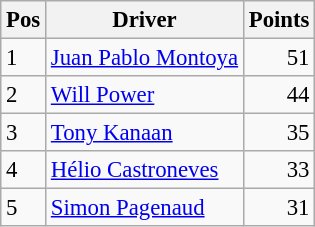<table class="wikitable" style="font-size: 95%;">
<tr>
<th>Pos</th>
<th>Driver</th>
<th>Points</th>
</tr>
<tr>
<td>1</td>
<td> <a href='#'>Juan Pablo Montoya</a></td>
<td align="right">51</td>
</tr>
<tr>
<td>2</td>
<td> <a href='#'>Will Power</a></td>
<td align="right">44</td>
</tr>
<tr>
<td>3</td>
<td> <a href='#'>Tony Kanaan</a></td>
<td align="right">35</td>
</tr>
<tr>
<td>4</td>
<td> <a href='#'>Hélio Castroneves</a></td>
<td align="right">33</td>
</tr>
<tr>
<td>5</td>
<td> <a href='#'>Simon Pagenaud</a></td>
<td align="right">31</td>
</tr>
</table>
